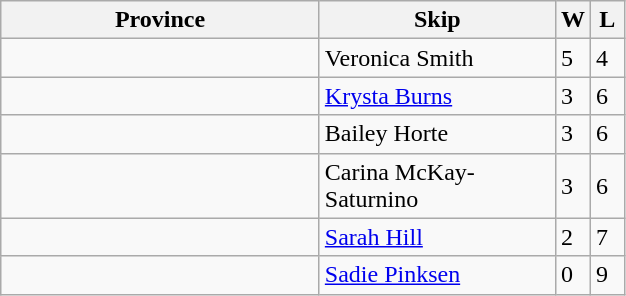<table class="wikitable">
<tr>
<th width=205>Province</th>
<th width=150>Skip</th>
<th width=15>W</th>
<th width=15>L</th>
</tr>
<tr>
<td></td>
<td>Veronica Smith</td>
<td>5</td>
<td>4</td>
</tr>
<tr>
<td></td>
<td><a href='#'>Krysta Burns</a></td>
<td>3</td>
<td>6</td>
</tr>
<tr>
<td></td>
<td>Bailey Horte</td>
<td>3</td>
<td>6</td>
</tr>
<tr>
<td></td>
<td>Carina McKay-Saturnino</td>
<td>3</td>
<td>6</td>
</tr>
<tr>
<td></td>
<td><a href='#'>Sarah Hill</a></td>
<td>2</td>
<td>7</td>
</tr>
<tr>
<td></td>
<td><a href='#'>Sadie Pinksen</a></td>
<td>0</td>
<td>9</td>
</tr>
</table>
